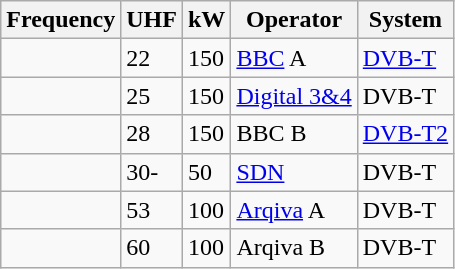<table class="wikitable sortable">
<tr>
<th>Frequency</th>
<th>UHF</th>
<th>kW</th>
<th>Operator</th>
<th>System</th>
</tr>
<tr>
<td></td>
<td>22</td>
<td>150</td>
<td><a href='#'>BBC</a> A</td>
<td><a href='#'>DVB-T</a></td>
</tr>
<tr>
<td></td>
<td>25</td>
<td>150</td>
<td><a href='#'>Digital 3&4</a></td>
<td>DVB-T</td>
</tr>
<tr>
<td></td>
<td>28</td>
<td>150</td>
<td>BBC B</td>
<td><a href='#'>DVB-T2</a></td>
</tr>
<tr>
<td></td>
<td>30-</td>
<td>50</td>
<td><a href='#'>SDN</a></td>
<td>DVB-T</td>
</tr>
<tr>
<td></td>
<td>53</td>
<td>100</td>
<td><a href='#'>Arqiva</a> A</td>
<td>DVB-T</td>
</tr>
<tr>
<td></td>
<td>60</td>
<td>100</td>
<td>Arqiva B</td>
<td>DVB-T</td>
</tr>
</table>
